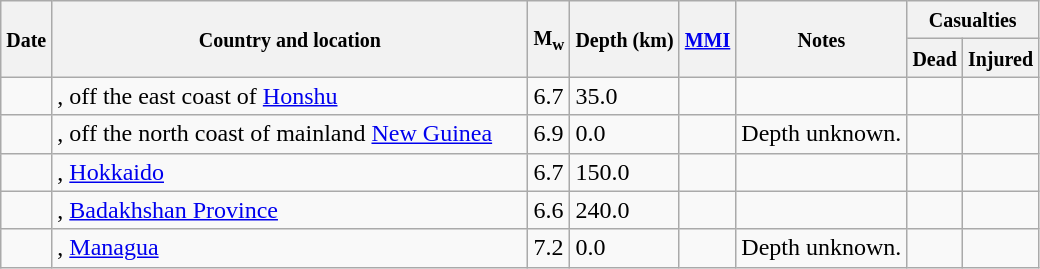<table class="wikitable sortable sort-under" style="border:1px black; margin-left:1em;">
<tr>
<th rowspan="2"><small>Date</small></th>
<th rowspan="2" style="width: 310px"><small>Country and location</small></th>
<th rowspan="2"><small>M<sub>w</sub></small></th>
<th rowspan="2"><small>Depth (km)</small></th>
<th rowspan="2"><small><a href='#'>MMI</a></small></th>
<th rowspan="2" class="unsortable"><small>Notes</small></th>
<th colspan="2"><small>Casualties</small></th>
</tr>
<tr>
<th><small>Dead</small></th>
<th><small>Injured</small></th>
</tr>
<tr>
<td></td>
<td>, off the east coast of <a href='#'>Honshu</a></td>
<td>6.7</td>
<td>35.0</td>
<td></td>
<td></td>
<td></td>
<td></td>
</tr>
<tr>
<td></td>
<td>, off the north coast of mainland <a href='#'>New Guinea</a></td>
<td>6.9</td>
<td>0.0</td>
<td></td>
<td>Depth unknown.</td>
<td></td>
<td></td>
</tr>
<tr>
<td></td>
<td>, <a href='#'>Hokkaido</a></td>
<td>6.7</td>
<td>150.0</td>
<td></td>
<td></td>
<td></td>
<td></td>
</tr>
<tr>
<td></td>
<td>, <a href='#'>Badakhshan Province</a></td>
<td>6.6</td>
<td>240.0</td>
<td></td>
<td></td>
<td></td>
<td></td>
</tr>
<tr>
<td></td>
<td>, <a href='#'>Managua</a></td>
<td>7.2</td>
<td>0.0</td>
<td></td>
<td>Depth unknown.</td>
<td></td>
<td></td>
</tr>
</table>
